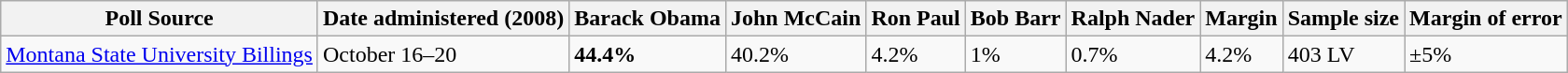<table class="wikitable collapsible">
<tr>
<th>Poll Source</th>
<th>Date administered (2008)</th>
<th>Barack Obama</th>
<th>John McCain</th>
<th>Ron Paul</th>
<th>Bob Barr</th>
<th>Ralph Nader</th>
<th>Margin</th>
<th>Sample size</th>
<th>Margin of error</th>
</tr>
<tr>
<td><a href='#'>Montana State University Billings</a></td>
<td>October 16–20</td>
<td><strong>44.4%</strong></td>
<td>40.2%</td>
<td>4.2%</td>
<td>1%</td>
<td>0.7%</td>
<td>4.2%</td>
<td>403 LV</td>
<td>±5%</td>
</tr>
</table>
